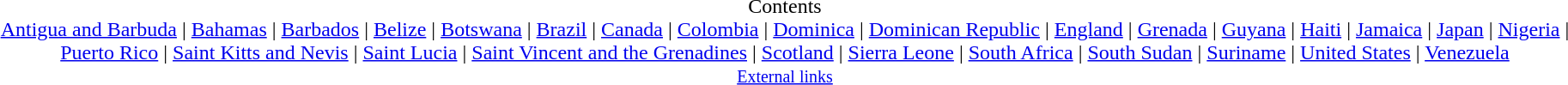<table class="toc" style="margin:1em auto;">
<tr>
<td align=center>Contents<br><div><a href='#'>Antigua and Barbuda</a> | <a href='#'>Bahamas</a> | <a href='#'>Barbados</a> | <a href='#'>Belize</a> | <a href='#'>Botswana</a> | <a href='#'>Brazil</a> | <a href='#'>Canada</a> | <a href='#'>Colombia</a> | <a href='#'>Dominica</a> | <a href='#'>Dominican Republic</a> | <a href='#'>England</a> | <a href='#'>Grenada</a> | <a href='#'>Guyana</a> | <a href='#'>Haiti</a> | <a href='#'>Jamaica</a> | <a href='#'>Japan</a> | <a href='#'>Nigeria</a> | <a href='#'>Puerto Rico</a> | <a href='#'>Saint Kitts and Nevis</a> | <a href='#'>Saint Lucia</a> | <a href='#'>Saint Vincent and the Grenadines</a> | <a href='#'>Scotland</a> | <a href='#'>Sierra Leone</a> | <a href='#'>South Africa</a> | <a href='#'>South Sudan</a> | <a href='#'>Suriname</a> | <a href='#'>United States</a> | <a href='#'>Venezuela</a></div><small><a href='#'>External links</a></small></td>
</tr>
</table>
